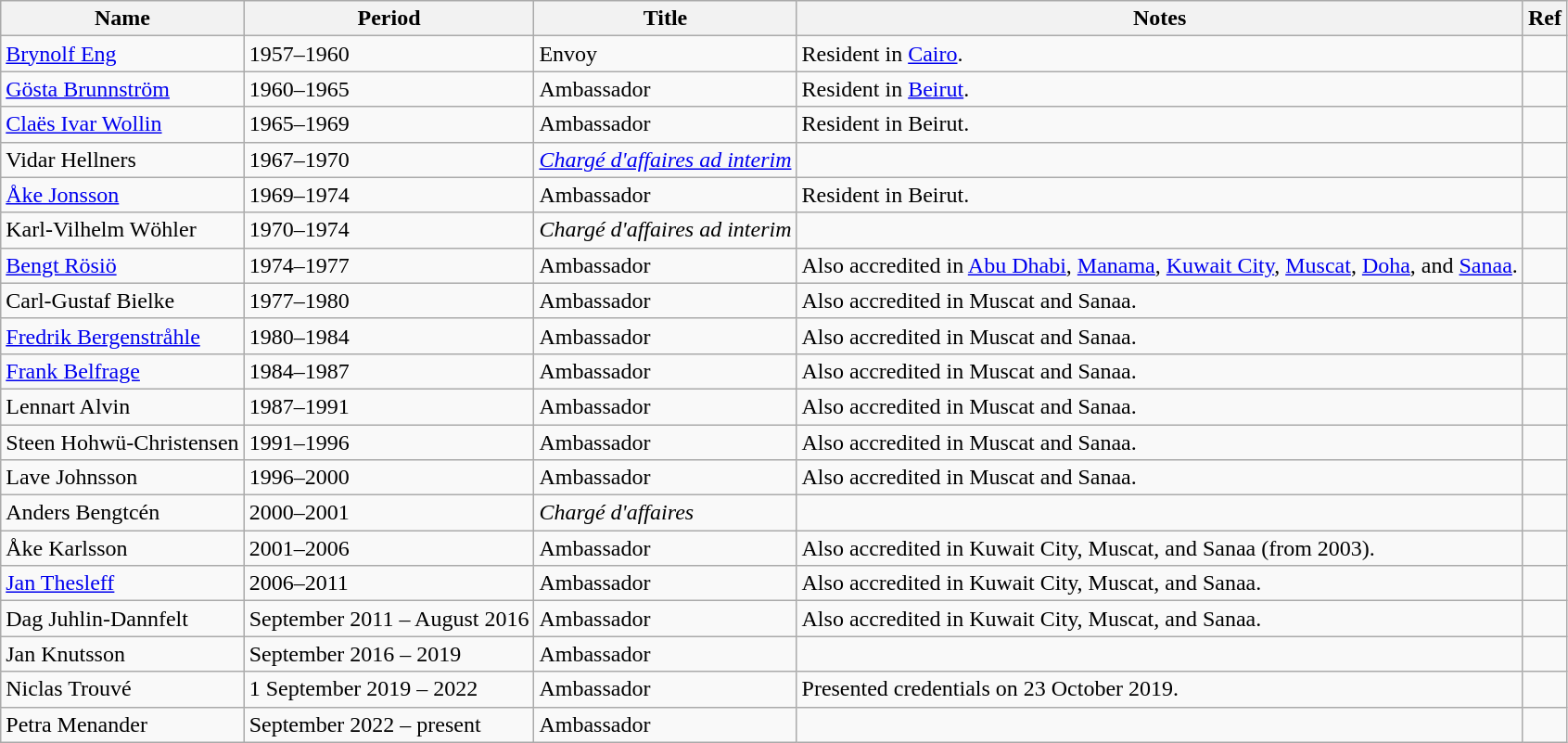<table class="wikitable">
<tr>
<th>Name</th>
<th>Period</th>
<th>Title</th>
<th>Notes</th>
<th>Ref</th>
</tr>
<tr>
<td><a href='#'>Brynolf Eng</a></td>
<td>1957–1960</td>
<td>Envoy</td>
<td>Resident in <a href='#'>Cairo</a>.</td>
<td></td>
</tr>
<tr>
<td><a href='#'>Gösta Brunnström</a></td>
<td>1960–1965</td>
<td>Ambassador</td>
<td>Resident in <a href='#'>Beirut</a>.</td>
<td></td>
</tr>
<tr>
<td><a href='#'>Claës Ivar Wollin</a></td>
<td>1965–1969</td>
<td>Ambassador</td>
<td>Resident in Beirut.</td>
<td></td>
</tr>
<tr>
<td>Vidar Hellners</td>
<td>1967–1970</td>
<td><em><a href='#'>Chargé d'affaires ad interim</a></em></td>
<td></td>
<td></td>
</tr>
<tr>
<td><a href='#'>Åke Jonsson</a></td>
<td>1969–1974</td>
<td>Ambassador</td>
<td>Resident in Beirut.</td>
<td></td>
</tr>
<tr>
<td>Karl-Vilhelm Wöhler</td>
<td>1970–1974</td>
<td><em>Chargé d'affaires ad interim</em></td>
<td></td>
<td></td>
</tr>
<tr>
<td><a href='#'>Bengt Rösiö</a></td>
<td>1974–1977</td>
<td>Ambassador</td>
<td>Also accredited in <a href='#'>Abu Dhabi</a>, <a href='#'>Manama</a>, <a href='#'>Kuwait City</a>, <a href='#'>Muscat</a>, <a href='#'>Doha</a>, and <a href='#'>Sanaa</a>.</td>
<td></td>
</tr>
<tr>
<td>Carl-Gustaf Bielke</td>
<td>1977–1980</td>
<td>Ambassador</td>
<td>Also accredited in Muscat and Sanaa.</td>
<td></td>
</tr>
<tr>
<td><a href='#'>Fredrik Bergenstråhle</a></td>
<td>1980–1984</td>
<td>Ambassador</td>
<td>Also accredited in Muscat and Sanaa.</td>
<td></td>
</tr>
<tr>
<td><a href='#'>Frank Belfrage</a></td>
<td>1984–1987</td>
<td>Ambassador</td>
<td>Also accredited in Muscat and Sanaa.</td>
<td></td>
</tr>
<tr>
<td>Lennart Alvin</td>
<td>1987–1991</td>
<td>Ambassador</td>
<td>Also accredited in Muscat and Sanaa.</td>
<td></td>
</tr>
<tr>
<td>Steen Hohwü-Christensen</td>
<td>1991–1996</td>
<td>Ambassador</td>
<td>Also accredited in Muscat and Sanaa.</td>
<td></td>
</tr>
<tr>
<td>Lave Johnsson</td>
<td>1996–2000</td>
<td>Ambassador</td>
<td>Also accredited in Muscat and Sanaa.</td>
<td></td>
</tr>
<tr>
<td>Anders Bengtcén</td>
<td>2000–2001</td>
<td><em>Chargé d'affaires</em></td>
<td></td>
<td></td>
</tr>
<tr>
<td>Åke Karlsson</td>
<td>2001–2006</td>
<td>Ambassador</td>
<td>Also accredited in Kuwait City, Muscat, and Sanaa (from 2003).</td>
<td></td>
</tr>
<tr>
<td><a href='#'>Jan Thesleff</a></td>
<td>2006–2011</td>
<td>Ambassador</td>
<td>Also accredited in Kuwait City, Muscat, and Sanaa.</td>
<td></td>
</tr>
<tr>
<td>Dag Juhlin-Dannfelt</td>
<td>September 2011 – August 2016</td>
<td>Ambassador</td>
<td>Also accredited in Kuwait City, Muscat, and Sanaa.</td>
<td></td>
</tr>
<tr>
<td>Jan Knutsson</td>
<td>September 2016 – 2019</td>
<td>Ambassador</td>
<td></td>
<td></td>
</tr>
<tr>
<td>Niclas Trouvé</td>
<td>1 September 2019 – 2022</td>
<td>Ambassador</td>
<td>Presented credentials on 23 October 2019.</td>
<td></td>
</tr>
<tr>
<td>Petra Menander</td>
<td>September 2022 – present</td>
<td>Ambassador</td>
<td></td>
<td></td>
</tr>
</table>
